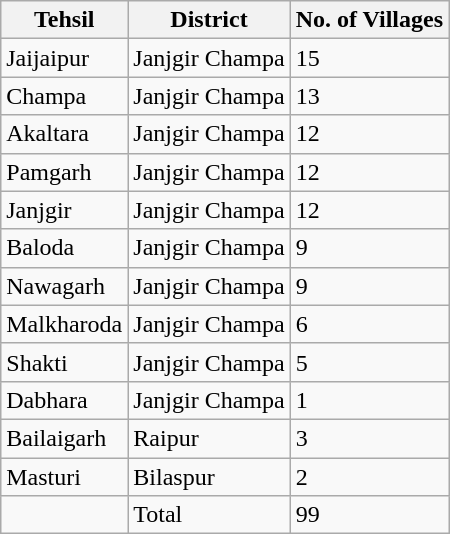<table class="wikitable">
<tr>
<th>Tehsil</th>
<th>District</th>
<th>No. of Villages</th>
</tr>
<tr>
<td>Jaijaipur</td>
<td>Janjgir Champa</td>
<td>15</td>
</tr>
<tr>
<td>Champa</td>
<td>Janjgir Champa</td>
<td>13</td>
</tr>
<tr>
<td>Akaltara</td>
<td>Janjgir Champa</td>
<td>12</td>
</tr>
<tr>
<td>Pamgarh</td>
<td>Janjgir Champa</td>
<td>12</td>
</tr>
<tr>
<td>Janjgir</td>
<td>Janjgir Champa</td>
<td>12</td>
</tr>
<tr>
<td>Baloda</td>
<td>Janjgir Champa</td>
<td>9</td>
</tr>
<tr>
<td>Nawagarh</td>
<td>Janjgir Champa</td>
<td>9</td>
</tr>
<tr>
<td>Malkharoda</td>
<td>Janjgir Champa</td>
<td>6</td>
</tr>
<tr>
<td>Shakti</td>
<td>Janjgir Champa</td>
<td>5</td>
</tr>
<tr>
<td>Dabhara</td>
<td>Janjgir Champa</td>
<td>1</td>
</tr>
<tr>
<td>Bailaigarh</td>
<td>Raipur</td>
<td>3</td>
</tr>
<tr>
<td>Masturi</td>
<td>Bilaspur</td>
<td>2</td>
</tr>
<tr>
<td></td>
<td>Total</td>
<td>99</td>
</tr>
</table>
